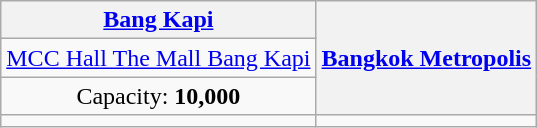<table class="wikitable" style="text-align:center;">
<tr>
<th><a href='#'>Bang Kapi</a></th>
<th rowspan=3><a href='#'>Bangkok Metropolis</a></th>
</tr>
<tr>
<td><a href='#'>MCC Hall The Mall Bang Kapi</a></td>
</tr>
<tr>
<td>Capacity: <strong>10,000</strong></td>
</tr>
<tr>
<td></td>
<td></td>
</tr>
</table>
